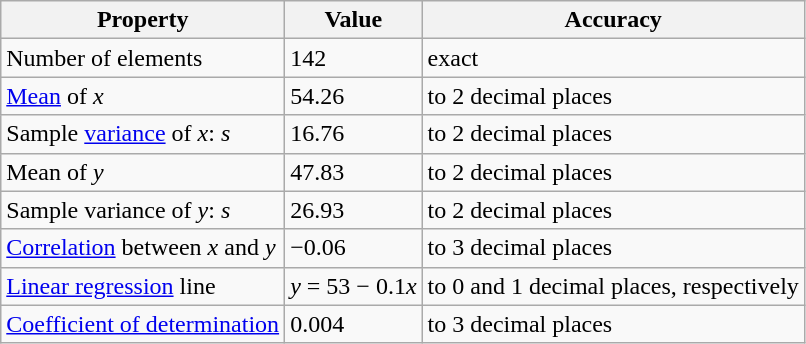<table class="wikitable">
<tr>
<th>Property</th>
<th>Value</th>
<th>Accuracy</th>
</tr>
<tr>
<td>Number of elements</td>
<td>142</td>
<td>exact</td>
</tr>
<tr>
<td><a href='#'>Mean</a> of <em>x</em></td>
<td>54.26</td>
<td>to 2 decimal places</td>
</tr>
<tr>
<td>Sample <a href='#'>variance</a> of <em>x</em>: <em>s</em></td>
<td>16.76</td>
<td>to 2 decimal places</td>
</tr>
<tr>
<td>Mean of <em>y</em></td>
<td>47.83</td>
<td>to 2 decimal places</td>
</tr>
<tr>
<td>Sample variance of <em>y</em>: <em>s</em></td>
<td>26.93</td>
<td>to 2 decimal places</td>
</tr>
<tr>
<td><a href='#'>Correlation</a> between <em>x</em> and <em>y</em></td>
<td>−0.06</td>
<td>to 3 decimal places</td>
</tr>
<tr>
<td><a href='#'>Linear regression</a> line</td>
<td><em>y</em> = 53 − 0.1<em>x</em></td>
<td>to 0 and 1 decimal places, respectively</td>
</tr>
<tr>
<td><a href='#'>Coefficient of determination</a></td>
<td>0.004</td>
<td>to 3 decimal places</td>
</tr>
</table>
